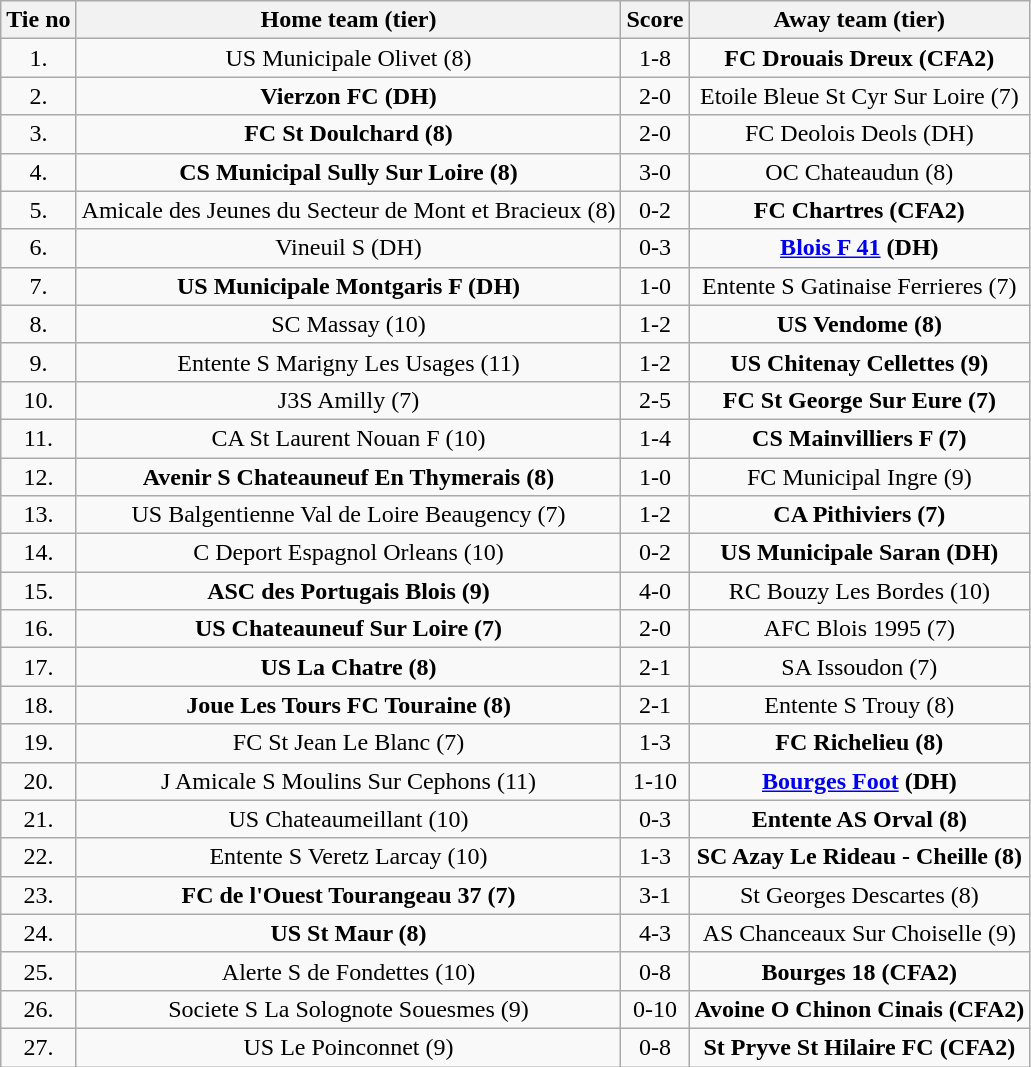<table class="wikitable" style="text-align: center">
<tr>
<th>Tie no</th>
<th>Home team (tier)</th>
<th>Score</th>
<th>Away team (tier)</th>
</tr>
<tr>
<td>1.</td>
<td>US Municipale Olivet (8)</td>
<td>1-8</td>
<td><strong>FC Drouais Dreux (CFA2)</strong></td>
</tr>
<tr>
<td>2.</td>
<td><strong>Vierzon FC (DH)</strong></td>
<td>2-0</td>
<td>Etoile Bleue St Cyr Sur Loire (7)</td>
</tr>
<tr>
<td>3.</td>
<td><strong>FC St Doulchard (8)</strong></td>
<td>2-0</td>
<td>FC Deolois Deols (DH)</td>
</tr>
<tr>
<td>4.</td>
<td><strong>CS Municipal Sully Sur Loire (8)</strong></td>
<td>3-0</td>
<td>OC Chateaudun (8)</td>
</tr>
<tr>
<td>5.</td>
<td>Amicale des Jeunes du Secteur de Mont et Bracieux (8)</td>
<td>0-2</td>
<td><strong>FC Chartres (CFA2)</strong></td>
</tr>
<tr>
<td>6.</td>
<td>Vineuil S (DH)</td>
<td>0-3</td>
<td><strong><a href='#'>Blois F 41</a> (DH)</strong></td>
</tr>
<tr>
<td>7.</td>
<td><strong>US Municipale Montgaris F (DH)</strong></td>
<td>1-0 </td>
<td>Entente S Gatinaise Ferrieres (7)</td>
</tr>
<tr>
<td>8.</td>
<td>SC Massay (10)</td>
<td>1-2</td>
<td><strong>US Vendome (8)</strong></td>
</tr>
<tr>
<td>9.</td>
<td>Entente S Marigny Les Usages (11)</td>
<td>1-2</td>
<td><strong>US Chitenay Cellettes (9)</strong></td>
</tr>
<tr>
<td>10.</td>
<td>J3S Amilly (7)</td>
<td>2-5 </td>
<td><strong>FC St George Sur Eure (7)</strong></td>
</tr>
<tr>
<td>11.</td>
<td>CA St Laurent Nouan F (10)</td>
<td>1-4</td>
<td><strong>CS Mainvilliers F (7)</strong></td>
</tr>
<tr>
<td>12.</td>
<td><strong>Avenir S Chateauneuf En Thymerais (8)</strong></td>
<td>1-0</td>
<td>FC Municipal Ingre (9)</td>
</tr>
<tr>
<td>13.</td>
<td>US Balgentienne Val de Loire Beaugency (7)</td>
<td>1-2</td>
<td><strong>CA Pithiviers (7)</strong></td>
</tr>
<tr>
<td>14.</td>
<td>C Deport Espagnol Orleans (10)</td>
<td>0-2 </td>
<td><strong>US Municipale Saran (DH)</strong></td>
</tr>
<tr>
<td>15.</td>
<td><strong>ASC des Portugais Blois (9)</strong></td>
<td>4-0</td>
<td>RC Bouzy Les Bordes (10)</td>
</tr>
<tr>
<td>16.</td>
<td><strong>US Chateauneuf Sur Loire (7)</strong></td>
<td>2-0</td>
<td>AFC Blois 1995 (7)</td>
</tr>
<tr>
<td>17.</td>
<td><strong>US La Chatre (8)</strong></td>
<td>2-1</td>
<td>SA Issoudon (7)</td>
</tr>
<tr>
<td>18.</td>
<td><strong>Joue Les Tours FC Touraine (8)</strong></td>
<td>2-1 </td>
<td>Entente S Trouy (8)</td>
</tr>
<tr>
<td>19.</td>
<td>FC St Jean Le Blanc (7)</td>
<td>1-3 </td>
<td><strong>FC Richelieu (8)</strong></td>
</tr>
<tr>
<td>20.</td>
<td>J Amicale S Moulins Sur Cephons (11)</td>
<td>1-10</td>
<td><strong><a href='#'>Bourges Foot</a> (DH)</strong></td>
</tr>
<tr>
<td>21.</td>
<td>US Chateaumeillant (10)</td>
<td>0-3</td>
<td><strong>Entente AS Orval (8)</strong></td>
</tr>
<tr>
<td>22.</td>
<td>Entente S Veretz Larcay (10)</td>
<td>1-3</td>
<td><strong>SC Azay Le Rideau - Cheille (8)</strong></td>
</tr>
<tr>
<td>23.</td>
<td><strong>FC de l'Ouest Tourangeau 37 (7)</strong></td>
<td>3-1</td>
<td>St Georges Descartes (8)</td>
</tr>
<tr>
<td>24.</td>
<td><strong>US St Maur (8)</strong></td>
<td>4-3 </td>
<td>AS Chanceaux Sur Choiselle (9)</td>
</tr>
<tr>
<td>25.</td>
<td>Alerte S de Fondettes (10)</td>
<td>0-8</td>
<td><strong>Bourges 18 (CFA2)</strong></td>
</tr>
<tr>
<td>26.</td>
<td>Societe S La Solognote Souesmes (9)</td>
<td>0-10</td>
<td><strong>Avoine O Chinon Cinais (CFA2)</strong></td>
</tr>
<tr>
<td>27.</td>
<td>US Le Poinconnet (9)</td>
<td>0-8</td>
<td><strong>St Pryve St Hilaire FC (CFA2)</strong></td>
</tr>
</table>
